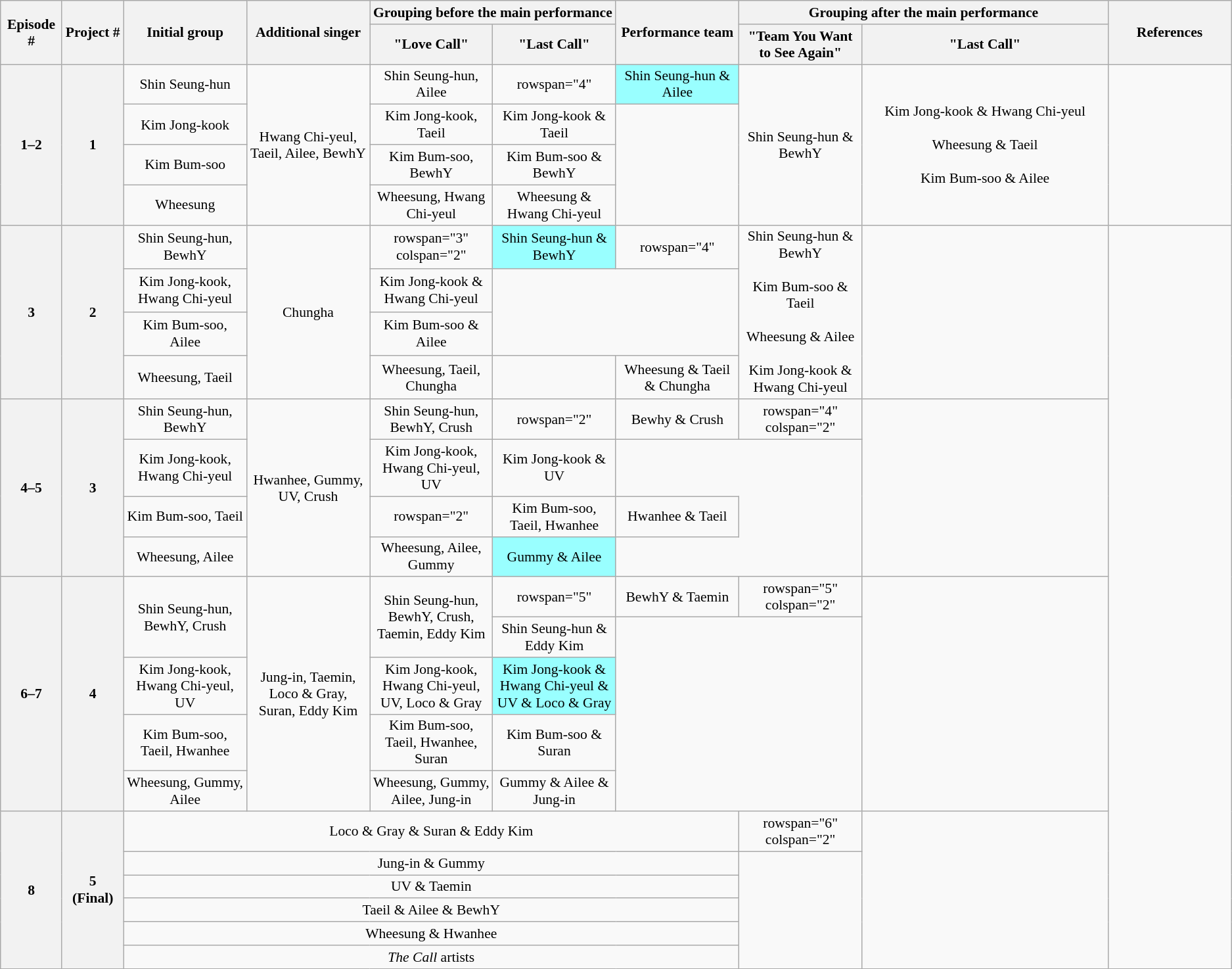<table class="wikitable" style="text-align:center; font-size:90%;">
<tr>
<th width="5%" rowspan="2">Episode #</th>
<th width="5%" rowspan="2">Project #</th>
<th width="10%" rowspan="2">Initial group</th>
<th width="10%" rowspan="2">Additional singer</th>
<th colspan="2">Grouping before the main performance</th>
<th width="10%" rowspan="2">Performance team</th>
<th colspan="2">Grouping after the main performance</th>
<th width="10%" rowspan="2">References</th>
</tr>
<tr>
<th width="10%">"Love Call"</th>
<th width="10%">"Last Call"<br></th>
<th width="10%">"Team You Want to See Again"<br></th>
<th width="20%">"Last Call"</th>
</tr>
<tr>
<th rowspan=4>1–2</th>
<th rowspan=4>1</th>
<td>Shin Seung-hun</td>
<td rowspan=4>Hwang Chi-yeul, Taeil, Ailee, BewhY</td>
<td>Shin Seung-hun, Ailee</td>
<td>rowspan="4" </td>
<td bgcolor="#99FFFF">Shin Seung-hun & Ailee</td>
<td rowspan=4>Shin Seung-hun & BewhY</td>
<td rowspan=4>Kim Jong-kook & Hwang Chi-yeul<br><br>Wheesung & Taeil<br><br>Kim Bum-soo & Ailee<br></td>
<td rowspan=4></td>
</tr>
<tr>
<td>Kim Jong-kook</td>
<td>Kim Jong-kook, Taeil</td>
<td>Kim Jong-kook & Taeil</td>
</tr>
<tr>
<td>Kim Bum-soo</td>
<td>Kim Bum-soo, BewhY</td>
<td>Kim Bum-soo & BewhY</td>
</tr>
<tr>
<td>Wheesung</td>
<td>Wheesung, Hwang Chi-yeul<br></td>
<td>Wheesung & Hwang Chi-yeul</td>
</tr>
<tr>
<th rowspan=4>3</th>
<th rowspan=4>2</th>
<td>Shin Seung-hun, BewhY</td>
<td rowspan=4>Chungha</td>
<td>rowspan="3" colspan="2" </td>
<td bgcolor="#99FFFF">Shin Seung-hun & BewhY</td>
<td>rowspan="4" </td>
<td rowspan=4>Shin Seung-hun & BewhY<br><br>Kim Bum-soo & Taeil<br><br>Wheesung & Ailee<br><br>Kim Jong-kook & Hwang Chi-yeul<br></td>
<td rowspan=4></td>
</tr>
<tr>
<td>Kim Jong-kook, Hwang Chi-yeul</td>
<td>Kim Jong-kook & Hwang Chi-yeul</td>
</tr>
<tr>
<td>Kim Bum-soo, Ailee</td>
<td>Kim Bum-soo & Ailee</td>
</tr>
<tr>
<td>Wheesung, Taeil</td>
<td>Wheesung, Taeil, Chungha</td>
<td></td>
<td>Wheesung & Taeil & Chungha</td>
</tr>
<tr>
<th rowspan=4>4–5</th>
<th rowspan=4>3</th>
<td>Shin Seung-hun, BewhY</td>
<td rowspan=4>Hwanhee, Gummy, UV, Crush</td>
<td>Shin Seung-hun, BewhY, Crush</td>
<td>rowspan="2" </td>
<td>Bewhy & Crush</td>
<td>rowspan="4" colspan="2" </td>
<td rowspan=4></td>
</tr>
<tr>
<td>Kim Jong-kook, Hwang Chi-yeul</td>
<td>Kim Jong-kook, Hwang Chi-yeul, UV</td>
<td>Kim Jong-kook & UV</td>
</tr>
<tr>
<td>Kim Bum-soo, Taeil</td>
<td>rowspan="2" </td>
<td>Kim Bum-soo, Taeil, Hwanhee<br></td>
<td>Hwanhee & Taeil</td>
</tr>
<tr>
<td>Wheesung, Ailee</td>
<td>Wheesung, Ailee, Gummy</td>
<td bgcolor="#99FFFF">Gummy & Ailee</td>
</tr>
<tr>
<th rowspan=5>6–7</th>
<th rowspan=5>4</th>
<td rowspan=2>Shin Seung-hun, BewhY, Crush</td>
<td rowspan=5>Jung-in, Taemin, Loco & Gray, Suran, Eddy Kim</td>
<td rowspan=2>Shin Seung-hun, BewhY, Crush, Taemin, Eddy Kim</td>
<td>rowspan="5" </td>
<td>BewhY & Taemin</td>
<td>rowspan="5" colspan="2" </td>
<td rowspan=5><br></td>
</tr>
<tr>
<td>Shin Seung-hun & Eddy Kim</td>
</tr>
<tr>
<td>Kim Jong-kook, Hwang Chi-yeul, UV</td>
<td>Kim Jong-kook, Hwang Chi-yeul, UV, Loco & Gray</td>
<td bgcolor="#99FFFF">Kim Jong-kook & Hwang Chi-yeul & UV & Loco & Gray</td>
</tr>
<tr>
<td>Kim Bum-soo, Taeil, Hwanhee</td>
<td>Kim Bum-soo, Taeil, Hwanhee, Suran</td>
<td>Kim Bum-soo & Suran</td>
</tr>
<tr>
<td>Wheesung, Gummy, Ailee</td>
<td>Wheesung, Gummy, Ailee, Jung-in</td>
<td>Gummy & Ailee & Jung-in</td>
</tr>
<tr>
<th rowspan=6>8</th>
<th rowspan=6>5<br>(Final)</th>
<td colspan=5>Loco & Gray & Suran & Eddy Kim</td>
<td>rowspan="6" colspan="2" </td>
<td rowspan=6></td>
</tr>
<tr>
<td colspan=5>Jung-in & Gummy</td>
</tr>
<tr>
<td colspan=5>UV & Taemin</td>
</tr>
<tr>
<td colspan=5>Taeil & Ailee & BewhY</td>
</tr>
<tr>
<td colspan=5>Wheesung & Hwanhee</td>
</tr>
<tr>
<td colspan=5><em>The Call</em> artists</td>
</tr>
</table>
